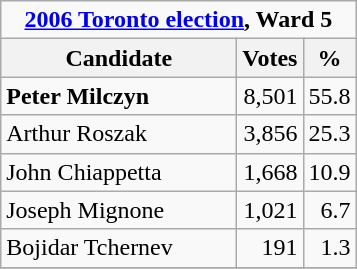<table class="wikitable">
<tr>
<td Colspan="3" align="center"><strong><a href='#'>2006 Toronto election</a>, Ward 5</strong></td>
</tr>
<tr>
<th bgcolor="#DDDDFF" width="150px">Candidate</th>
<th bgcolor="#DDDDFF">Votes</th>
<th bgcolor="#DDDDFF">%</th>
</tr>
<tr>
<td><strong>Peter Milczyn</strong></td>
<td align=right>8,501</td>
<td align=right>55.8</td>
</tr>
<tr>
<td>Arthur Roszak</td>
<td align=right>3,856</td>
<td align=right>25.3</td>
</tr>
<tr>
<td>John Chiappetta</td>
<td align=right>1,668</td>
<td align=right>10.9</td>
</tr>
<tr>
<td>Joseph Mignone</td>
<td align=right>1,021</td>
<td align=right>6.7</td>
</tr>
<tr>
<td>Bojidar Tchernev</td>
<td align=right>191</td>
<td align=right>1.3</td>
</tr>
<tr>
</tr>
</table>
